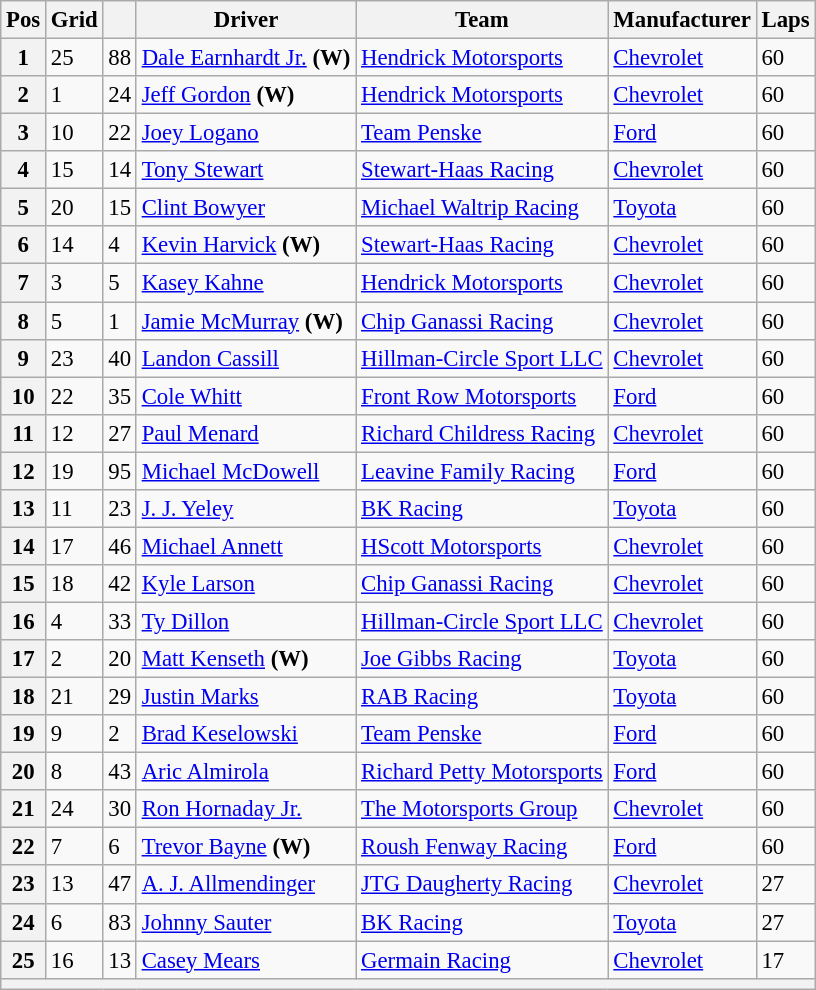<table class="wikitable" style="font-size:95%">
<tr>
<th>Pos</th>
<th>Grid</th>
<th></th>
<th>Driver</th>
<th>Team</th>
<th>Manufacturer</th>
<th>Laps</th>
</tr>
<tr>
<th>1</th>
<td>25</td>
<td>88</td>
<td><a href='#'>Dale Earnhardt Jr.</a> <strong>(W)</strong></td>
<td><a href='#'>Hendrick Motorsports</a></td>
<td><a href='#'>Chevrolet</a></td>
<td>60</td>
</tr>
<tr>
<th>2</th>
<td>1</td>
<td>24</td>
<td><a href='#'>Jeff Gordon</a> <strong>(W)</strong></td>
<td><a href='#'>Hendrick Motorsports</a></td>
<td><a href='#'>Chevrolet</a></td>
<td>60</td>
</tr>
<tr>
<th>3</th>
<td>10</td>
<td>22</td>
<td><a href='#'>Joey Logano</a></td>
<td><a href='#'>Team Penske</a></td>
<td><a href='#'>Ford</a></td>
<td>60</td>
</tr>
<tr>
<th>4</th>
<td>15</td>
<td>14</td>
<td><a href='#'>Tony Stewart</a></td>
<td><a href='#'>Stewart-Haas Racing</a></td>
<td><a href='#'>Chevrolet</a></td>
<td>60</td>
</tr>
<tr>
<th>5</th>
<td>20</td>
<td>15</td>
<td><a href='#'>Clint Bowyer</a></td>
<td><a href='#'>Michael Waltrip Racing</a></td>
<td><a href='#'>Toyota</a></td>
<td>60</td>
</tr>
<tr>
<th>6</th>
<td>14</td>
<td>4</td>
<td><a href='#'>Kevin Harvick</a> <strong>(W)</strong></td>
<td><a href='#'>Stewart-Haas Racing</a></td>
<td><a href='#'>Chevrolet</a></td>
<td>60</td>
</tr>
<tr>
<th>7</th>
<td>3</td>
<td>5</td>
<td><a href='#'>Kasey Kahne</a></td>
<td><a href='#'>Hendrick Motorsports</a></td>
<td><a href='#'>Chevrolet</a></td>
<td>60</td>
</tr>
<tr>
<th>8</th>
<td>5</td>
<td>1</td>
<td><a href='#'>Jamie McMurray</a> <strong>(W)</strong></td>
<td><a href='#'>Chip Ganassi Racing</a></td>
<td><a href='#'>Chevrolet</a></td>
<td>60</td>
</tr>
<tr>
<th>9</th>
<td>23</td>
<td>40</td>
<td><a href='#'>Landon Cassill</a></td>
<td><a href='#'>Hillman-Circle Sport LLC</a></td>
<td><a href='#'>Chevrolet</a></td>
<td>60</td>
</tr>
<tr>
<th>10</th>
<td>22</td>
<td>35</td>
<td><a href='#'>Cole Whitt</a></td>
<td><a href='#'>Front Row Motorsports</a></td>
<td><a href='#'>Ford</a></td>
<td>60</td>
</tr>
<tr>
<th>11</th>
<td>12</td>
<td>27</td>
<td><a href='#'>Paul Menard</a></td>
<td><a href='#'>Richard Childress Racing</a></td>
<td><a href='#'>Chevrolet</a></td>
<td>60</td>
</tr>
<tr>
<th>12</th>
<td>19</td>
<td>95</td>
<td><a href='#'>Michael McDowell</a></td>
<td><a href='#'>Leavine Family Racing</a></td>
<td><a href='#'>Ford</a></td>
<td>60</td>
</tr>
<tr>
<th>13</th>
<td>11</td>
<td>23</td>
<td><a href='#'>J. J. Yeley</a></td>
<td><a href='#'>BK Racing</a></td>
<td><a href='#'>Toyota</a></td>
<td>60</td>
</tr>
<tr>
<th>14</th>
<td>17</td>
<td>46</td>
<td><a href='#'>Michael Annett</a></td>
<td><a href='#'>HScott Motorsports</a></td>
<td><a href='#'>Chevrolet</a></td>
<td>60</td>
</tr>
<tr>
<th>15</th>
<td>18</td>
<td>42</td>
<td><a href='#'>Kyle Larson</a></td>
<td><a href='#'>Chip Ganassi Racing</a></td>
<td><a href='#'>Chevrolet</a></td>
<td>60</td>
</tr>
<tr>
<th>16</th>
<td>4</td>
<td>33</td>
<td><a href='#'>Ty Dillon</a></td>
<td><a href='#'>Hillman-Circle Sport LLC</a></td>
<td><a href='#'>Chevrolet</a></td>
<td>60</td>
</tr>
<tr>
<th>17</th>
<td>2</td>
<td>20</td>
<td><a href='#'>Matt Kenseth</a> <strong>(W)</strong></td>
<td><a href='#'>Joe Gibbs Racing</a></td>
<td><a href='#'>Toyota</a></td>
<td>60</td>
</tr>
<tr>
<th>18</th>
<td>21</td>
<td>29</td>
<td><a href='#'>Justin Marks</a></td>
<td><a href='#'>RAB Racing</a></td>
<td><a href='#'>Toyota</a></td>
<td>60</td>
</tr>
<tr>
<th>19</th>
<td>9</td>
<td>2</td>
<td><a href='#'>Brad Keselowski</a></td>
<td><a href='#'>Team Penske</a></td>
<td><a href='#'>Ford</a></td>
<td>60</td>
</tr>
<tr>
<th>20</th>
<td>8</td>
<td>43</td>
<td><a href='#'>Aric Almirola</a></td>
<td><a href='#'>Richard Petty Motorsports</a></td>
<td><a href='#'>Ford</a></td>
<td>60</td>
</tr>
<tr>
<th>21</th>
<td>24</td>
<td>30</td>
<td><a href='#'>Ron Hornaday Jr.</a></td>
<td><a href='#'>The Motorsports Group</a></td>
<td><a href='#'>Chevrolet</a></td>
<td>60</td>
</tr>
<tr>
<th>22</th>
<td>7</td>
<td>6</td>
<td><a href='#'>Trevor Bayne</a> <strong>(W)</strong></td>
<td><a href='#'>Roush Fenway Racing</a></td>
<td><a href='#'>Ford</a></td>
<td>60</td>
</tr>
<tr>
<th>23</th>
<td>13</td>
<td>47</td>
<td><a href='#'>A. J. Allmendinger</a></td>
<td><a href='#'>JTG Daugherty Racing</a></td>
<td><a href='#'>Chevrolet</a></td>
<td>27</td>
</tr>
<tr>
<th>24</th>
<td>6</td>
<td>83</td>
<td><a href='#'>Johnny Sauter</a></td>
<td><a href='#'>BK Racing</a></td>
<td><a href='#'>Toyota</a></td>
<td>27</td>
</tr>
<tr>
<th>25</th>
<td>16</td>
<td>13</td>
<td><a href='#'>Casey Mears</a></td>
<td><a href='#'>Germain Racing</a></td>
<td><a href='#'>Chevrolet</a></td>
<td>17</td>
</tr>
<tr>
<th colspan="7"></th>
</tr>
</table>
